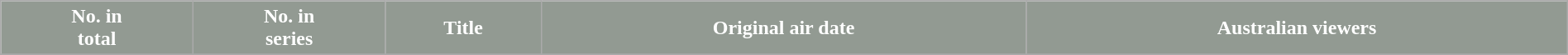<table class="wikitable plainrowheaders" style="width: 100%; margin-right: 0;">
<tr>
<th style="background:#929A92; color:#fff;">No. in<br>total</th>
<th style="background:#929A92; color:#fff;">No. in<br>series</th>
<th style="background:#929A92; color:#fff;">Title</th>
<th style="background:#929A92; color:#fff;">Original air date</th>
<th style="background:#929A92; color:#fff;">Australian viewers</th>
</tr>
<tr>
</tr>
</table>
